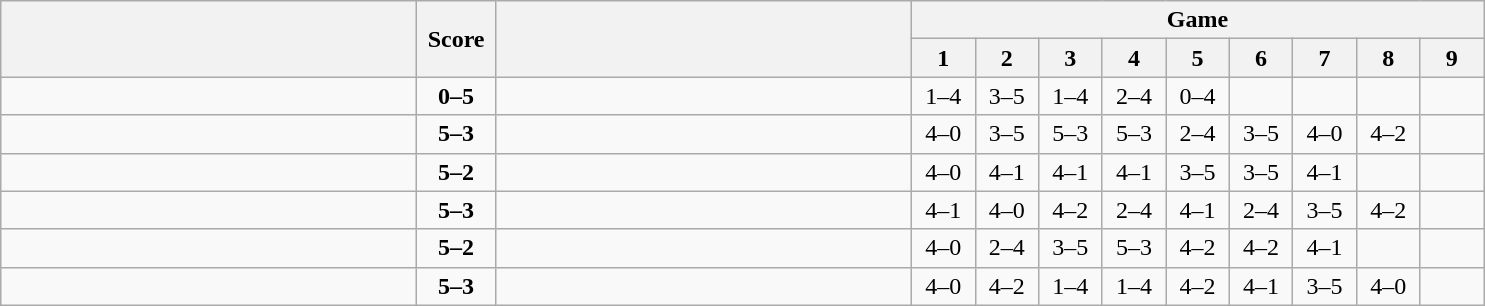<table class="wikitable" style="text-align: center;">
<tr>
<th rowspan=2 align="right" width="270"></th>
<th rowspan=2 width="45">Score</th>
<th rowspan=2 align="left" width="270"></th>
<th colspan=9>Game</th>
</tr>
<tr>
<th width="35">1</th>
<th width="35">2</th>
<th width="35">3</th>
<th width="35">4</th>
<th width="35">5</th>
<th width="35">6</th>
<th width="35">7</th>
<th width="35">8</th>
<th width="35">9</th>
</tr>
<tr>
<td align=left><br></td>
<td align=center><strong>0–5</strong></td>
<td align=left><strong><br></strong></td>
<td>1–4</td>
<td>3–5</td>
<td>1–4</td>
<td>2–4</td>
<td>0–4</td>
<td></td>
<td></td>
<td></td>
<td></td>
</tr>
<tr>
<td align=left><strong><br></strong></td>
<td align=center><strong>5–3</strong></td>
<td align=left><br></td>
<td>4–0</td>
<td>3–5</td>
<td>5–3</td>
<td>5–3</td>
<td>2–4</td>
<td>3–5</td>
<td>4–0</td>
<td>4–2</td>
<td></td>
</tr>
<tr>
<td align=left><strong><br></strong></td>
<td align=center><strong>5–2</strong></td>
<td align=left><br></td>
<td>4–0</td>
<td>4–1</td>
<td>4–1</td>
<td>4–1</td>
<td>3–5</td>
<td>3–5</td>
<td>4–1</td>
<td></td>
<td></td>
</tr>
<tr>
<td align=left><strong><br></strong></td>
<td align=center><strong>5–3</strong></td>
<td align=left><br></td>
<td>4–1</td>
<td>4–0</td>
<td>4–2</td>
<td>2–4</td>
<td>4–1</td>
<td>2–4</td>
<td>3–5</td>
<td>4–2</td>
<td></td>
</tr>
<tr>
<td align=left><strong><br></strong></td>
<td align=center><strong>5–2</strong></td>
<td align=left><br></td>
<td>4–0</td>
<td>2–4</td>
<td>3–5</td>
<td>5–3</td>
<td>4–2</td>
<td>4–2</td>
<td>4–1</td>
<td></td>
<td></td>
</tr>
<tr>
<td align=left><strong><br></strong></td>
<td align=center><strong>5–3</strong></td>
<td align=left><br></td>
<td>4–0</td>
<td>4–2</td>
<td>1–4</td>
<td>1–4</td>
<td>4–2</td>
<td>4–1</td>
<td>3–5</td>
<td>4–0</td>
<td></td>
</tr>
</table>
